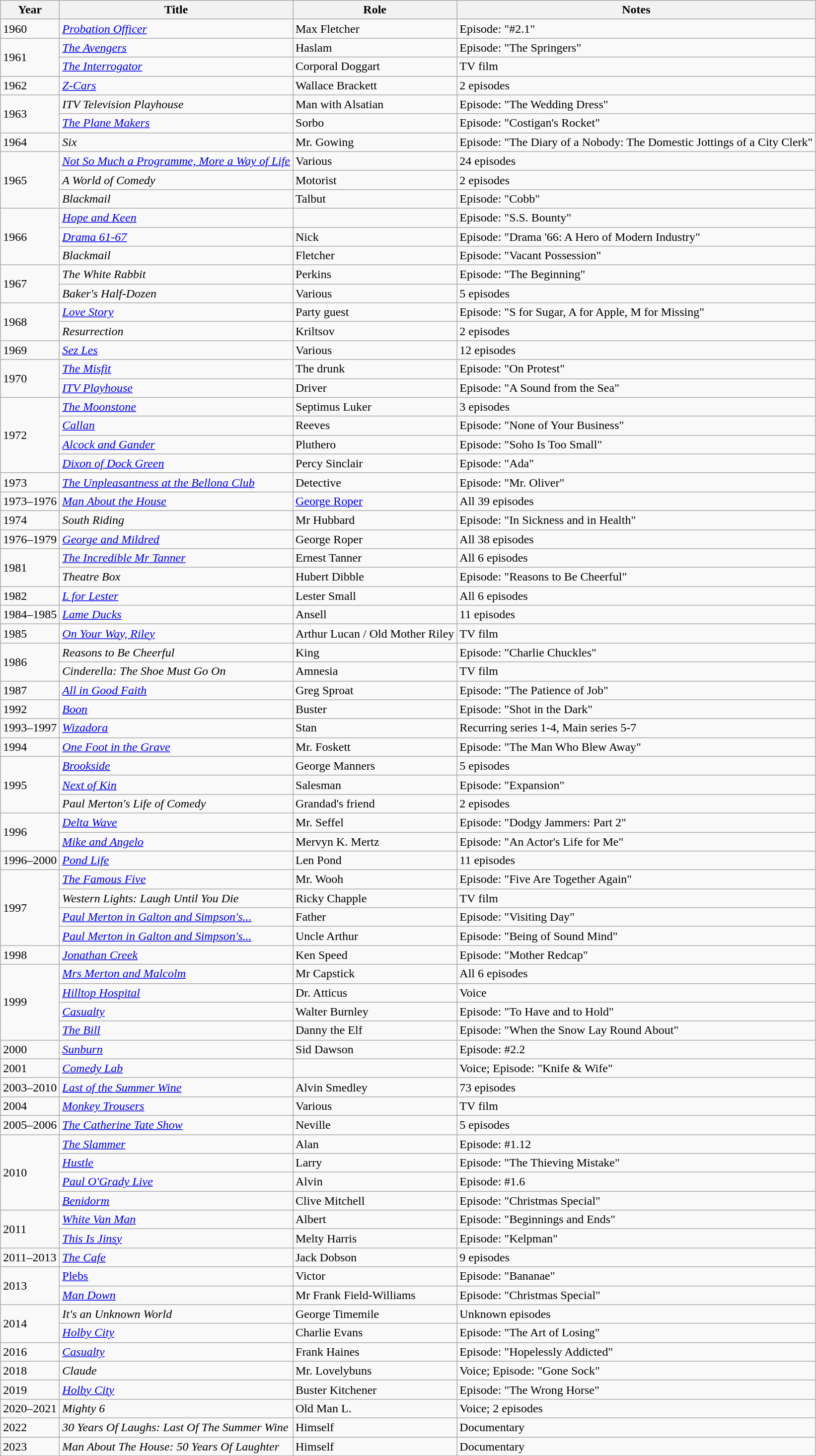<table class="wikitable">
<tr>
<th>Year</th>
<th>Title</th>
<th>Role</th>
<th>Notes</th>
</tr>
<tr>
<td>1960</td>
<td><em><a href='#'>Probation Officer</a></em></td>
<td>Max Fletcher</td>
<td>Episode: "#2.1"</td>
</tr>
<tr>
<td rowspan="2">1961</td>
<td><em><a href='#'>The Avengers</a></em></td>
<td>Haslam</td>
<td>Episode: "The Springers"</td>
</tr>
<tr>
<td><em><a href='#'>The Interrogator</a></em></td>
<td>Corporal Doggart</td>
<td>TV film</td>
</tr>
<tr>
<td>1962</td>
<td><em><a href='#'>Z-Cars</a></em></td>
<td>Wallace Brackett</td>
<td>2 episodes</td>
</tr>
<tr>
<td rowspan="2">1963</td>
<td><em>ITV Television Playhouse</em></td>
<td>Man with Alsatian</td>
<td>Episode: "The Wedding Dress"</td>
</tr>
<tr>
<td><em><a href='#'>The Plane Makers</a></em></td>
<td>Sorbo</td>
<td>Episode: "Costigan's Rocket"</td>
</tr>
<tr>
<td>1964</td>
<td><em>Six</em></td>
<td>Mr. Gowing</td>
<td>Episode: "The Diary of a Nobody: The Domestic Jottings of a City Clerk"</td>
</tr>
<tr>
<td rowspan="3">1965</td>
<td><em><a href='#'>Not So Much a Programme, More a Way of Life</a></em></td>
<td>Various</td>
<td>24 episodes</td>
</tr>
<tr>
<td><em>A World of Comedy</em></td>
<td>Motorist</td>
<td>2 episodes</td>
</tr>
<tr>
<td><em>Blackmail</em></td>
<td>Talbut</td>
<td>Episode: "Cobb"</td>
</tr>
<tr>
<td rowspan="3">1966</td>
<td><em><a href='#'>Hope and Keen</a></em></td>
<td></td>
<td>Episode: "S.S. Bounty"</td>
</tr>
<tr>
<td><em><a href='#'>Drama 61-67</a></em></td>
<td>Nick</td>
<td>Episode: "Drama '66: A Hero of Modern Industry"</td>
</tr>
<tr>
<td><em>Blackmail</em></td>
<td>Fletcher</td>
<td>Episode: "Vacant Possession"</td>
</tr>
<tr>
<td rowspan="2">1967</td>
<td><em>The White Rabbit</em></td>
<td>Perkins</td>
<td>Episode: "The Beginning"</td>
</tr>
<tr>
<td><em>Baker's Half-Dozen</em></td>
<td>Various</td>
<td>5 episodes</td>
</tr>
<tr>
<td rowspan="2">1968</td>
<td><em><a href='#'>Love Story</a></em></td>
<td>Party guest</td>
<td>Episode: "S for Sugar, A for Apple, M for Missing"</td>
</tr>
<tr>
<td><em>Resurrection</em></td>
<td>Kriltsov</td>
<td>2 episodes</td>
</tr>
<tr>
<td>1969</td>
<td><em><a href='#'>Sez Les</a></em></td>
<td>Various</td>
<td>12 episodes</td>
</tr>
<tr>
<td rowspan="2">1970</td>
<td><em><a href='#'>The Misfit</a></em></td>
<td>The drunk</td>
<td>Episode: "On Protest"</td>
</tr>
<tr>
<td><em><a href='#'>ITV Playhouse</a></em></td>
<td>Driver</td>
<td>Episode: "A Sound from the Sea"</td>
</tr>
<tr>
<td rowspan="4">1972</td>
<td><em><a href='#'>The Moonstone</a></em></td>
<td>Septimus Luker</td>
<td>3 episodes</td>
</tr>
<tr>
<td><em><a href='#'>Callan</a></em></td>
<td>Reeves</td>
<td>Episode: "None of Your Business"</td>
</tr>
<tr>
<td><em><a href='#'>Alcock and Gander</a></em></td>
<td>Pluthero</td>
<td>Episode: "Soho Is Too Small"</td>
</tr>
<tr>
<td><em><a href='#'>Dixon of Dock Green</a></em></td>
<td>Percy Sinclair</td>
<td>Episode: "Ada"</td>
</tr>
<tr>
<td>1973</td>
<td><em><a href='#'>The Unpleasantness at the Bellona Club</a></em></td>
<td>Detective</td>
<td>Episode: "Mr. Oliver"</td>
</tr>
<tr>
<td>1973–1976</td>
<td><em><a href='#'>Man About the House</a></em></td>
<td><a href='#'>George Roper</a></td>
<td>All 39 episodes</td>
</tr>
<tr>
<td>1974</td>
<td><em>South Riding</em></td>
<td>Mr Hubbard</td>
<td>Episode: "In Sickness and in Health"</td>
</tr>
<tr>
<td>1976–1979</td>
<td><em><a href='#'>George and Mildred</a></em></td>
<td>George Roper</td>
<td>All 38 episodes</td>
</tr>
<tr>
<td rowspan="2">1981</td>
<td><em><a href='#'>The Incredible Mr Tanner</a></em></td>
<td>Ernest Tanner</td>
<td>All 6 episodes</td>
</tr>
<tr>
<td><em>Theatre Box</em></td>
<td>Hubert Dibble</td>
<td>Episode: "Reasons to Be Cheerful"</td>
</tr>
<tr>
<td>1982</td>
<td><em><a href='#'>L for Lester</a></em></td>
<td>Lester Small</td>
<td>All 6 episodes</td>
</tr>
<tr>
<td>1984–1985</td>
<td><em><a href='#'>Lame Ducks</a></em></td>
<td>Ansell</td>
<td>11 episodes</td>
</tr>
<tr>
<td>1985</td>
<td><em><a href='#'>On Your Way, Riley</a></em></td>
<td>Arthur Lucan / Old Mother Riley</td>
<td>TV film</td>
</tr>
<tr>
<td rowspan="2">1986</td>
<td><em>Reasons to Be Cheerful</em></td>
<td>King</td>
<td>Episode: "Charlie Chuckles"</td>
</tr>
<tr>
<td><em>Cinderella: The Shoe Must Go On</em></td>
<td>Amnesia</td>
<td>TV film</td>
</tr>
<tr>
<td>1987</td>
<td><em><a href='#'>All in Good Faith</a></em></td>
<td>Greg Sproat</td>
<td>Episode: "The Patience of Job"</td>
</tr>
<tr>
<td>1992</td>
<td><em><a href='#'>Boon</a></em></td>
<td>Buster</td>
<td>Episode: "Shot in the Dark"</td>
</tr>
<tr>
<td>1993–1997</td>
<td><em><a href='#'>Wizadora</a></em></td>
<td>Stan</td>
<td>Recurring series 1-4, Main series 5-7</td>
</tr>
<tr>
<td>1994</td>
<td><em><a href='#'>One Foot in the Grave</a></em></td>
<td>Mr. Foskett</td>
<td>Episode: "The Man Who Blew Away"</td>
</tr>
<tr>
<td rowspan="3">1995</td>
<td><em><a href='#'>Brookside</a></em></td>
<td>George Manners</td>
<td>5 episodes</td>
</tr>
<tr>
<td><em><a href='#'>Next of Kin</a></em></td>
<td>Salesman</td>
<td>Episode: "Expansion"</td>
</tr>
<tr>
<td><em>Paul Merton's Life of Comedy</em></td>
<td>Grandad's friend</td>
<td>2 episodes</td>
</tr>
<tr>
<td rowspan="2">1996</td>
<td><em><a href='#'>Delta Wave</a></em></td>
<td>Mr. Seffel</td>
<td>Episode: "Dodgy Jammers: Part 2"</td>
</tr>
<tr>
<td><em><a href='#'>Mike and Angelo</a></em></td>
<td>Mervyn K. Mertz</td>
<td>Episode: "An Actor's Life for Me"</td>
</tr>
<tr>
<td>1996–2000</td>
<td><em><a href='#'>Pond Life</a></em></td>
<td>Len Pond</td>
<td>11 episodes</td>
</tr>
<tr>
<td rowspan="4">1997</td>
<td><em><a href='#'>The Famous Five</a></em></td>
<td>Mr. Wooh</td>
<td>Episode: "Five Are Together Again"</td>
</tr>
<tr>
<td><em>Western Lights: Laugh Until You Die</em></td>
<td>Ricky Chapple</td>
<td>TV film</td>
</tr>
<tr>
<td><em><a href='#'>Paul Merton in Galton and Simpson's...</a></em></td>
<td>Father</td>
<td>Episode: "Visiting Day"</td>
</tr>
<tr>
<td><em><a href='#'>Paul Merton in Galton and Simpson's...</a></em></td>
<td>Uncle Arthur</td>
<td>Episode: "Being of Sound Mind"</td>
</tr>
<tr>
<td>1998</td>
<td><em><a href='#'>Jonathan Creek</a></em></td>
<td>Ken Speed</td>
<td>Episode: "Mother Redcap"</td>
</tr>
<tr>
<td rowspan="4">1999</td>
<td><em><a href='#'>Mrs Merton and Malcolm</a></em></td>
<td>Mr Capstick</td>
<td>All 6 episodes</td>
</tr>
<tr>
<td><em><a href='#'>Hilltop Hospital</a></em></td>
<td>Dr. Atticus</td>
<td>Voice</td>
</tr>
<tr>
<td><em><a href='#'>Casualty</a></em></td>
<td>Walter Burnley</td>
<td>Episode: "To Have and to Hold"</td>
</tr>
<tr>
<td><em><a href='#'>The Bill</a></em></td>
<td>Danny the Elf</td>
<td>Episode: "When the Snow Lay Round About"</td>
</tr>
<tr>
<td>2000</td>
<td><em><a href='#'>Sunburn</a></em></td>
<td>Sid Dawson</td>
<td>Episode: #2.2</td>
</tr>
<tr>
<td>2001</td>
<td><em><a href='#'>Comedy Lab</a></em></td>
<td></td>
<td>Voice; Episode: "Knife & Wife"</td>
</tr>
<tr>
<td>2003–2010</td>
<td><em><a href='#'>Last of the Summer Wine</a></em></td>
<td>Alvin Smedley</td>
<td>73 episodes</td>
</tr>
<tr>
<td>2004</td>
<td><em><a href='#'>Monkey Trousers</a></em></td>
<td>Various</td>
<td>TV film</td>
</tr>
<tr>
<td>2005–2006</td>
<td><em><a href='#'>The Catherine Tate Show</a></em></td>
<td>Neville</td>
<td>5 episodes</td>
</tr>
<tr>
<td rowspan="4">2010</td>
<td><em><a href='#'>The Slammer</a></em></td>
<td>Alan</td>
<td>Episode: #1.12</td>
</tr>
<tr>
<td><em><a href='#'>Hustle</a></em></td>
<td>Larry</td>
<td>Episode: "The Thieving Mistake"</td>
</tr>
<tr>
<td><em><a href='#'>Paul O'Grady Live</a></em></td>
<td>Alvin</td>
<td>Episode: #1.6</td>
</tr>
<tr>
<td><em><a href='#'>Benidorm</a></em></td>
<td>Clive Mitchell</td>
<td>Episode: "Christmas Special"</td>
</tr>
<tr>
<td rowspan="2">2011</td>
<td><em><a href='#'>White Van Man</a></em></td>
<td>Albert</td>
<td>Episode: "Beginnings and Ends"</td>
</tr>
<tr>
<td><em><a href='#'>This Is Jinsy</a></em></td>
<td>Melty Harris</td>
<td>Episode: "Kelpman"</td>
</tr>
<tr>
<td>2011–2013</td>
<td><em><a href='#'>The Cafe</a></em></td>
<td>Jack Dobson</td>
<td>9 episodes</td>
</tr>
<tr>
<td rowspan="2">2013</td>
<td><em><a href='#'></em>Plebs<em></a></em></td>
<td>Victor</td>
<td>Episode: "Bananae"</td>
</tr>
<tr>
<td><em><a href='#'>Man Down</a></em></td>
<td>Mr Frank Field-Williams</td>
<td>Episode: "Christmas Special"</td>
</tr>
<tr>
<td rowspan="2">2014</td>
<td><em>It's an Unknown World</em></td>
<td>George Timemile</td>
<td>Unknown episodes</td>
</tr>
<tr>
<td><em><a href='#'>Holby City</a></em></td>
<td>Charlie Evans</td>
<td>Episode: "The Art of Losing"</td>
</tr>
<tr>
<td>2016</td>
<td><em><a href='#'>Casualty</a></em></td>
<td>Frank Haines</td>
<td>Episode: "Hopelessly Addicted"</td>
</tr>
<tr>
<td>2018</td>
<td><em>Claude</em></td>
<td>Mr. Lovelybuns</td>
<td>Voice; Episode: "Gone Sock"</td>
</tr>
<tr>
<td>2019</td>
<td><em><a href='#'>Holby City</a></em></td>
<td>Buster Kitchener</td>
<td>Episode: "The Wrong Horse"</td>
</tr>
<tr>
<td>2020–2021</td>
<td><em>Mighty 6</em></td>
<td>Old Man L.</td>
<td>Voice; 2 episodes</td>
</tr>
<tr>
<td>2022</td>
<td><em>30 Years Of Laughs: Last Of The Summer Wine</em></td>
<td>Himself</td>
<td>Documentary</td>
</tr>
<tr>
<td>2023</td>
<td><em>Man About The House: 50 Years Of Laughter</em></td>
<td>Himself</td>
<td>Documentary</td>
</tr>
</table>
